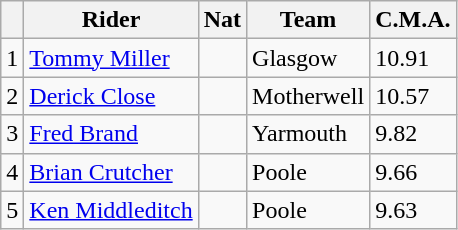<table class=wikitable>
<tr>
<th></th>
<th>Rider</th>
<th>Nat</th>
<th>Team</th>
<th>C.M.A.</th>
</tr>
<tr>
<td align="center">1</td>
<td><a href='#'>Tommy Miller</a></td>
<td></td>
<td>Glasgow</td>
<td>10.91</td>
</tr>
<tr>
<td align="center">2</td>
<td><a href='#'>Derick Close</a></td>
<td></td>
<td>Motherwell</td>
<td>10.57</td>
</tr>
<tr>
<td align="center">3</td>
<td><a href='#'>Fred Brand</a></td>
<td></td>
<td>Yarmouth</td>
<td>9.82</td>
</tr>
<tr>
<td align="center">4</td>
<td><a href='#'>Brian Crutcher</a></td>
<td></td>
<td>Poole</td>
<td>9.66</td>
</tr>
<tr>
<td align="center">5</td>
<td><a href='#'>Ken Middleditch</a></td>
<td></td>
<td>Poole</td>
<td>9.63</td>
</tr>
</table>
